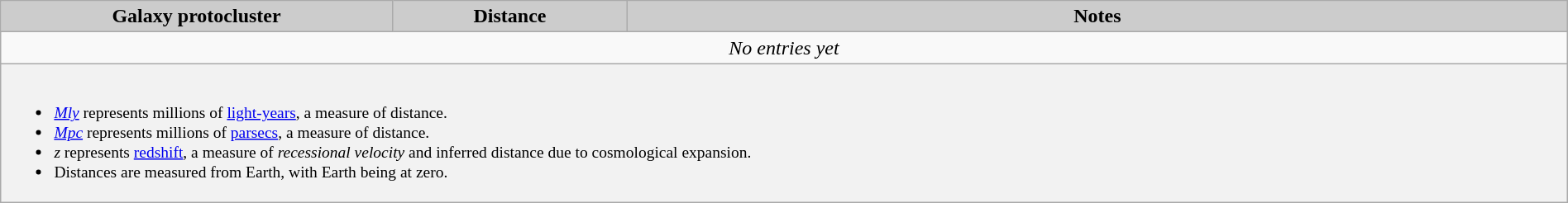<table class="wikitable" width="100%" style="text-align:left;">
<tr>
<th style="background:#CCCCCC;text-align:center;" width="25%">Galaxy protocluster</th>
<th style="background:#CCCCCC;text-align:center;" width="15%">Distance</th>
<th style="background:#CCCCCC;text-align:center;" width="60%">Notes</th>
</tr>
<tr>
<td colspan=4 align=center><em>No entries yet</em></td>
</tr>
<tr>
<td colspan=4 style="font-size: small; background-color: #f2f2f2;"><br><ul><li><em><a href='#'>Mly</a></em> represents millions of <a href='#'>light-years</a>, a measure of distance.</li><li><em><a href='#'>Mpc</a></em> represents millions of <a href='#'>parsecs</a>, a measure of distance.</li><li><em>z</em> represents <a href='#'>redshift</a>, a measure of <em>recessional velocity</em> and inferred distance due to cosmological expansion.</li><li>Distances are measured from Earth, with Earth being at zero.</li></ul></td>
</tr>
</table>
